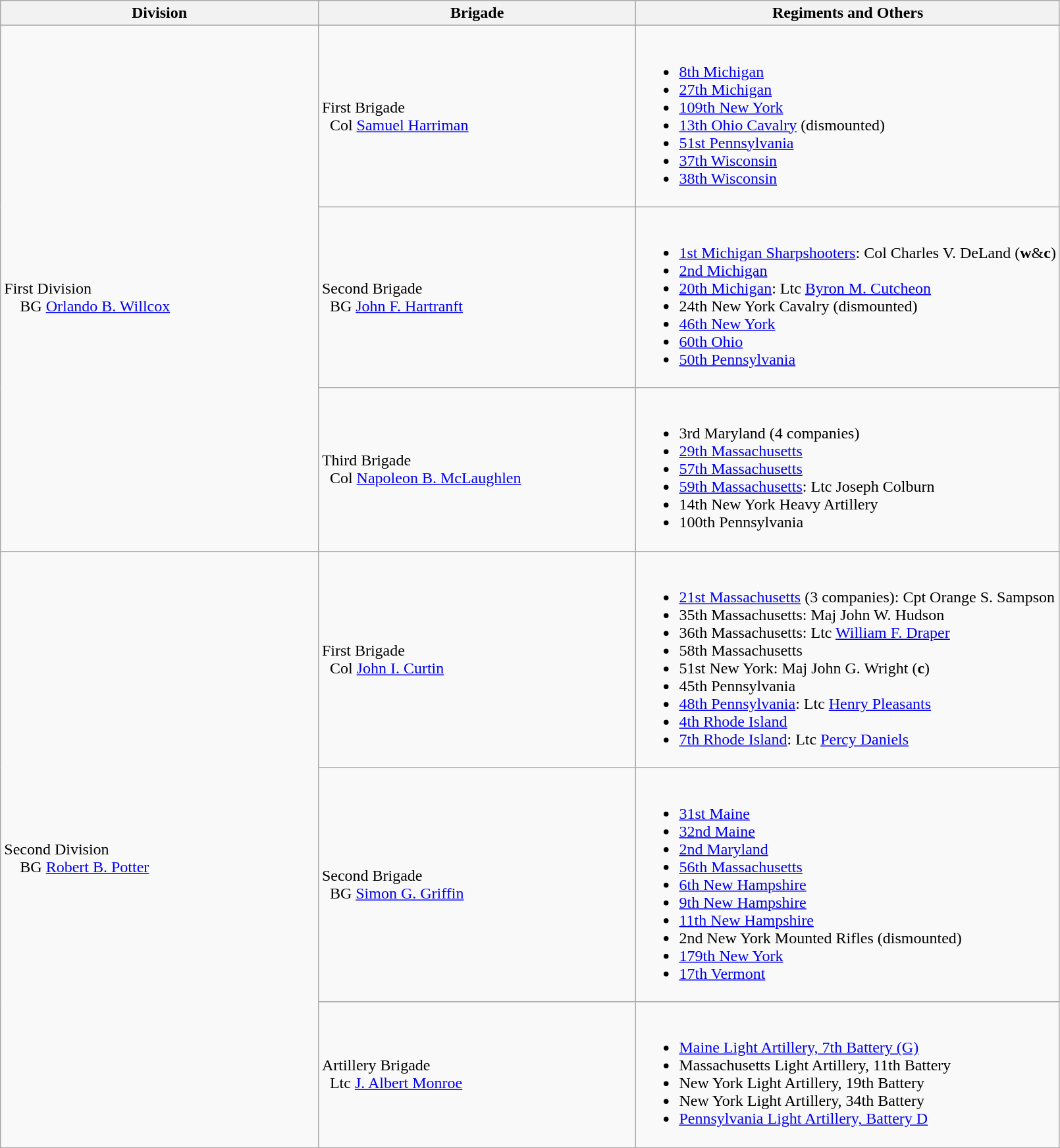<table class="wikitable">
<tr>
<th width=30%>Division</th>
<th width=30%>Brigade</th>
<th>Regiments and Others</th>
</tr>
<tr>
<td rowspan = 3><br>First Division
<br>    BG <a href='#'>Orlando B. Willcox</a></td>
<td>First Brigade<br>  Col <a href='#'>Samuel Harriman</a></td>
<td><br><ul><li><a href='#'>8th Michigan</a></li><li><a href='#'>27th Michigan</a></li><li><a href='#'>109th New York</a></li><li><a href='#'>13th Ohio Cavalry</a> (dismounted)</li><li><a href='#'>51st Pennsylvania</a></li><li><a href='#'>37th Wisconsin</a></li><li><a href='#'>38th Wisconsin</a></li></ul></td>
</tr>
<tr>
<td>Second Brigade<br>  BG <a href='#'>John F. Hartranft</a></td>
<td><br><ul><li><a href='#'>1st Michigan Sharpshooters</a>: Col Charles V. DeLand (<strong>w</strong>&<strong>c</strong>)</li><li><a href='#'>2nd Michigan</a></li><li><a href='#'>20th Michigan</a>: Ltc <a href='#'>Byron M. Cutcheon</a></li><li>24th New York Cavalry (dismounted)</li><li><a href='#'>46th New York</a></li><li><a href='#'>60th Ohio</a></li><li><a href='#'>50th Pennsylvania</a></li></ul></td>
</tr>
<tr>
<td>Third Brigade<br>  Col <a href='#'>Napoleon B. McLaughlen</a></td>
<td><br><ul><li>3rd Maryland (4 companies)</li><li><a href='#'>29th Massachusetts</a></li><li><a href='#'>57th Massachusetts</a></li><li><a href='#'>59th Massachusetts</a>: Ltc Joseph Colburn</li><li>14th New York Heavy Artillery</li><li>100th Pennsylvania</li></ul></td>
</tr>
<tr>
<td rowspan = 3><br>Second Division
<br>    BG <a href='#'>Robert B. Potter</a></td>
<td>First Brigade<br>  Col <a href='#'>John I. Curtin</a></td>
<td><br><ul><li><a href='#'>21st Massachusetts</a> (3 companies): Cpt Orange S. Sampson</li><li>35th Massachusetts: Maj John W. Hudson</li><li>36th Massachusetts: Ltc <a href='#'>William F. Draper</a></li><li>58th Massachusetts</li><li>51st New York: Maj John G. Wright (<strong>c</strong>)</li><li>45th Pennsylvania</li><li><a href='#'>48th Pennsylvania</a>: Ltc <a href='#'>Henry Pleasants</a></li><li><a href='#'>4th Rhode Island</a></li><li><a href='#'>7th Rhode Island</a>: Ltc <a href='#'>Percy Daniels</a></li></ul></td>
</tr>
<tr>
<td>Second Brigade<br>  BG <a href='#'>Simon G. Griffin</a></td>
<td><br><ul><li><a href='#'>31st Maine</a></li><li><a href='#'>32nd Maine</a></li><li><a href='#'>2nd Maryland</a></li><li><a href='#'>56th Massachusetts</a></li><li><a href='#'>6th New Hampshire</a></li><li><a href='#'>9th New Hampshire</a></li><li><a href='#'>11th New Hampshire</a></li><li>2nd New York Mounted Rifles (dismounted)</li><li><a href='#'>179th New York</a></li><li><a href='#'>17th Vermont</a></li></ul></td>
</tr>
<tr>
<td>Artillery Brigade<br>  Ltc <a href='#'>J. Albert Monroe</a></td>
<td><br><ul><li><a href='#'>Maine Light Artillery, 7th Battery (G)</a></li><li>Massachusetts Light Artillery, 11th Battery</li><li>New York Light Artillery, 19th Battery</li><li>New York Light Artillery, 34th Battery</li><li><a href='#'>Pennsylvania Light Artillery, Battery D</a></li></ul></td>
</tr>
</table>
